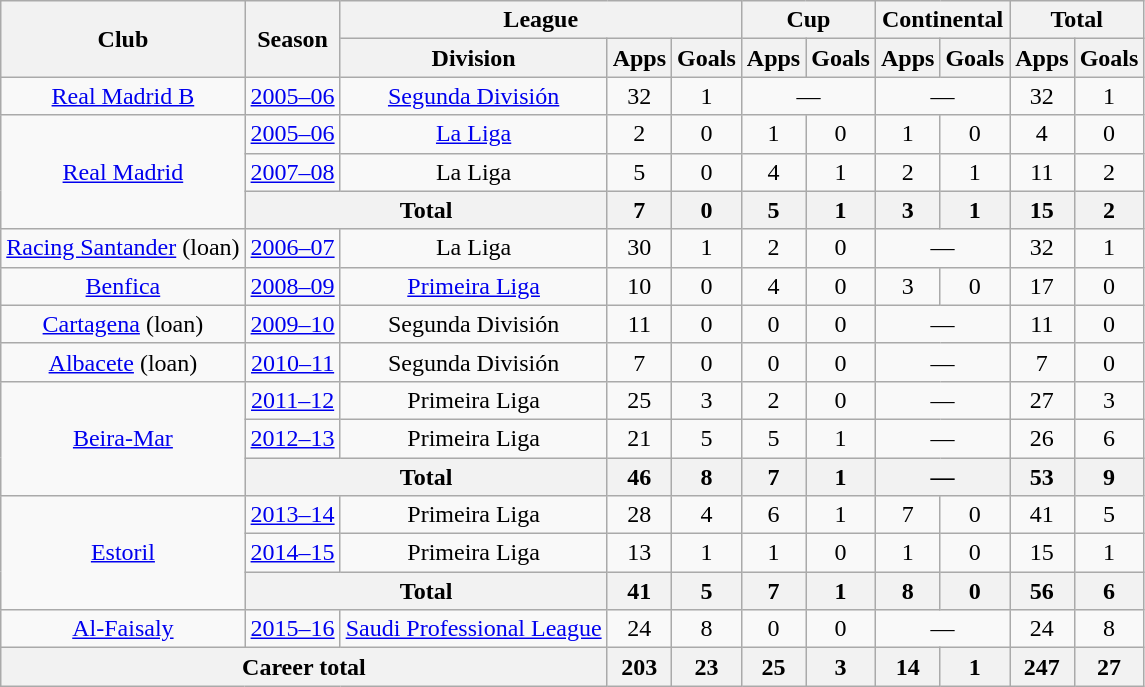<table class="wikitable" style="text-align:center">
<tr>
<th rowspan="2">Club</th>
<th rowspan="2">Season</th>
<th colspan="3">League</th>
<th colspan="2">Cup</th>
<th colspan="2">Continental</th>
<th colspan="2">Total</th>
</tr>
<tr>
<th>Division</th>
<th>Apps</th>
<th>Goals</th>
<th>Apps</th>
<th>Goals</th>
<th>Apps</th>
<th>Goals</th>
<th>Apps</th>
<th>Goals</th>
</tr>
<tr>
<td><a href='#'>Real Madrid B</a></td>
<td><a href='#'>2005–06</a></td>
<td><a href='#'>Segunda División</a></td>
<td>32</td>
<td>1</td>
<td colspan="2">—</td>
<td colspan="2">—</td>
<td>32</td>
<td>1</td>
</tr>
<tr>
<td rowspan="3"><a href='#'>Real Madrid</a></td>
<td><a href='#'>2005–06</a></td>
<td><a href='#'>La Liga</a></td>
<td>2</td>
<td>0</td>
<td>1</td>
<td>0</td>
<td>1</td>
<td>0</td>
<td>4</td>
<td>0</td>
</tr>
<tr>
<td><a href='#'>2007–08</a></td>
<td>La Liga</td>
<td>5</td>
<td>0</td>
<td>4</td>
<td>1</td>
<td>2</td>
<td>1</td>
<td>11</td>
<td>2</td>
</tr>
<tr>
<th colspan="2">Total</th>
<th>7</th>
<th>0</th>
<th>5</th>
<th>1</th>
<th>3</th>
<th>1</th>
<th>15</th>
<th>2</th>
</tr>
<tr>
<td><a href='#'>Racing Santander</a> (loan)</td>
<td><a href='#'>2006–07</a></td>
<td>La Liga</td>
<td>30</td>
<td>1</td>
<td>2</td>
<td>0</td>
<td colspan="2">—</td>
<td>32</td>
<td>1</td>
</tr>
<tr>
<td><a href='#'>Benfica</a></td>
<td><a href='#'>2008–09</a></td>
<td><a href='#'>Primeira Liga</a></td>
<td>10</td>
<td>0</td>
<td>4</td>
<td>0</td>
<td>3</td>
<td>0</td>
<td>17</td>
<td>0</td>
</tr>
<tr>
<td><a href='#'>Cartagena</a> (loan)</td>
<td><a href='#'>2009–10</a></td>
<td>Segunda División</td>
<td>11</td>
<td>0</td>
<td>0</td>
<td>0</td>
<td colspan="2">—</td>
<td>11</td>
<td>0</td>
</tr>
<tr>
<td><a href='#'>Albacete</a> (loan)</td>
<td><a href='#'>2010–11</a></td>
<td>Segunda División</td>
<td>7</td>
<td>0</td>
<td>0</td>
<td>0</td>
<td colspan="2">—</td>
<td>7</td>
<td>0</td>
</tr>
<tr>
<td rowspan="3"><a href='#'>Beira-Mar</a></td>
<td><a href='#'>2011–12</a></td>
<td>Primeira Liga</td>
<td>25</td>
<td>3</td>
<td>2</td>
<td>0</td>
<td colspan="2">—</td>
<td>27</td>
<td>3</td>
</tr>
<tr>
<td><a href='#'>2012–13</a></td>
<td>Primeira Liga</td>
<td>21</td>
<td>5</td>
<td>5</td>
<td>1</td>
<td colspan="2">—</td>
<td>26</td>
<td>6</td>
</tr>
<tr>
<th colspan="2">Total</th>
<th>46</th>
<th>8</th>
<th>7</th>
<th>1</th>
<th colspan="2">—</th>
<th>53</th>
<th>9</th>
</tr>
<tr>
<td rowspan="3"><a href='#'>Estoril</a></td>
<td><a href='#'>2013–14</a></td>
<td>Primeira Liga</td>
<td>28</td>
<td>4</td>
<td>6</td>
<td>1</td>
<td>7</td>
<td>0</td>
<td>41</td>
<td>5</td>
</tr>
<tr>
<td><a href='#'>2014–15</a></td>
<td>Primeira Liga</td>
<td>13</td>
<td>1</td>
<td>1</td>
<td>0</td>
<td>1</td>
<td>0</td>
<td>15</td>
<td>1</td>
</tr>
<tr>
<th colspan="2">Total</th>
<th>41</th>
<th>5</th>
<th>7</th>
<th>1</th>
<th>8</th>
<th>0</th>
<th>56</th>
<th>6</th>
</tr>
<tr>
<td><a href='#'>Al-Faisaly</a></td>
<td><a href='#'>2015–16</a></td>
<td><a href='#'>Saudi Professional League</a></td>
<td>24</td>
<td>8</td>
<td>0</td>
<td>0</td>
<td colspan="2">—</td>
<td>24</td>
<td>8</td>
</tr>
<tr>
<th colspan="3">Career total</th>
<th>203</th>
<th>23</th>
<th>25</th>
<th>3</th>
<th>14</th>
<th>1</th>
<th>247</th>
<th>27</th>
</tr>
</table>
